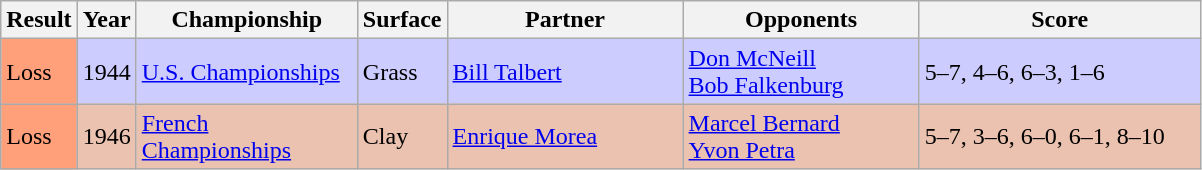<table class="sortable wikitable">
<tr>
<th style="width:40px">Result</th>
<th style="width:30px">Year</th>
<th style="width:140px">Championship</th>
<th style="width:50px">Surface</th>
<th style="width:150px">Partner</th>
<th style="width:150px">Opponents</th>
<th style="width:180px" class="unsortable">Score</th>
</tr>
<tr style="background:#ccf;">
<td style="background:#ffa07a;">Loss</td>
<td>1944</td>
<td><a href='#'>U.S. Championships</a></td>
<td>Grass</td>
<td> <a href='#'>Bill Talbert</a></td>
<td> <a href='#'>Don McNeill</a> <br>  <a href='#'>Bob Falkenburg</a></td>
<td>5–7, 4–6, 6–3, 1–6</td>
</tr>
<tr style="background:#ebc2af;">
<td style="background:#ffa07a;">Loss</td>
<td>1946</td>
<td><a href='#'>French Championships</a></td>
<td>Clay</td>
<td> <a href='#'>Enrique Morea</a></td>
<td> <a href='#'>Marcel Bernard</a> <br>  <a href='#'>Yvon Petra</a></td>
<td>5–7, 3–6, 6–0, 6–1, 8–10</td>
</tr>
</table>
